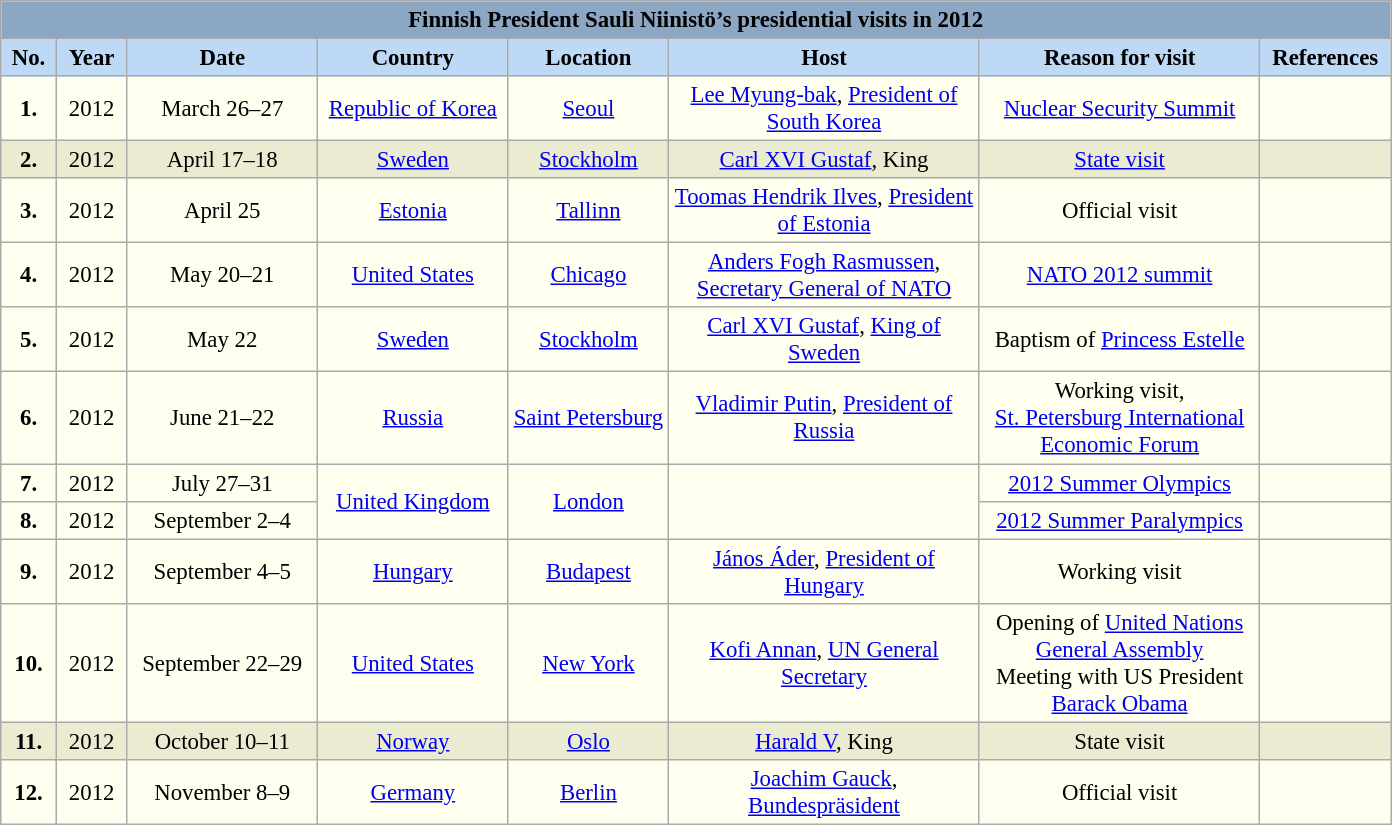<table class="wikitable" style="font-size:95%; text-align:center; background:#FFFFF0">
<tr>
<td colspan="8" style="background:#8CA7C4;"><strong>Finnish President Sauli Niinistö’s presidential visits in 2012</strong></td>
</tr>
<tr>
<th width=30 style=background:#BED9F6>No.</th>
<th width=40 style=background:#BED9F6>Year</th>
<th width=120 style=background:#BED9F6>Date</th>
<th width=120 style=background:#BED9F6>Country</th>
<th width=100 style=background:#BED9F6>Location</th>
<th width=200 style=background:#BED9F6>Host</th>
<th width=180 style=background:#BED9F6>Reason for visit</th>
<th width=80 style=background:#BED9F6>References</th>
</tr>
<tr>
<td><strong>1.</strong></td>
<td>2012</td>
<td>March 26–27</td>
<td> <a href='#'>Republic of Korea</a></td>
<td><a href='#'>Seoul</a></td>
<td><a href='#'>Lee Myung-bak</a>, <a href='#'>President of South Korea</a></td>
<td><a href='#'>Nuclear Security Summit</a></td>
<td></td>
</tr>
<tr style="background:#EBEBD2;">
<td><strong>2.</strong></td>
<td>2012</td>
<td>April 17–18</td>
<td> <a href='#'>Sweden</a></td>
<td><a href='#'>Stockholm</a></td>
<td><a href='#'>Carl XVI Gustaf</a>, King</td>
<td><a href='#'>State visit</a></td>
<td></td>
</tr>
<tr>
<td><strong>3.</strong></td>
<td>2012</td>
<td>April 25</td>
<td> <a href='#'>Estonia</a></td>
<td><a href='#'>Tallinn</a></td>
<td><a href='#'>Toomas Hendrik Ilves</a>, <a href='#'>President of Estonia</a></td>
<td>Official visit</td>
<td></td>
</tr>
<tr>
<td><strong>4.</strong></td>
<td>2012</td>
<td>May 20–21</td>
<td> <a href='#'>United States</a></td>
<td><a href='#'>Chicago</a></td>
<td><a href='#'>Anders Fogh Rasmussen</a>, <a href='#'>Secretary General of NATO</a></td>
<td><a href='#'>NATO 2012 summit</a></td>
<td></td>
</tr>
<tr>
<td><strong>5.</strong></td>
<td>2012</td>
<td>May 22</td>
<td> <a href='#'>Sweden</a></td>
<td><a href='#'>Stockholm</a></td>
<td><a href='#'>Carl XVI Gustaf</a>, <a href='#'>King of Sweden</a></td>
<td>Baptism of <a href='#'>Princess Estelle</a></td>
<td></td>
</tr>
<tr>
<td><strong>6.</strong></td>
<td>2012</td>
<td>June 21–22</td>
<td> <a href='#'>Russia</a></td>
<td><a href='#'>Saint Petersburg</a></td>
<td><a href='#'>Vladimir Putin</a>, <a href='#'>President of Russia</a></td>
<td>Working visit,<br><a href='#'>St. Petersburg International Economic Forum</a></td>
<td></td>
</tr>
<tr>
<td><strong>7.</strong></td>
<td>2012</td>
<td>July 27–31</td>
<td rowspan="2"> <a href='#'>United Kingdom</a></td>
<td rowspan="2"><a href='#'>London</a></td>
<td rowspan="2"></td>
<td><a href='#'>2012 Summer Olympics</a></td>
<td></td>
</tr>
<tr>
<td><strong>8.</strong></td>
<td>2012</td>
<td>September 2–4</td>
<td><a href='#'>2012 Summer Paralympics</a></td>
<td></td>
</tr>
<tr>
<td><strong>9.</strong></td>
<td>2012</td>
<td>September 4–5</td>
<td> <a href='#'>Hungary</a></td>
<td><a href='#'>Budapest</a></td>
<td><a href='#'>János Áder</a>, <a href='#'>President of Hungary</a></td>
<td>Working visit</td>
<td></td>
</tr>
<tr>
<td><strong>10.</strong></td>
<td>2012</td>
<td>September 22–29</td>
<td> <a href='#'>United States</a></td>
<td><a href='#'>New York</a></td>
<td><a href='#'>Kofi Annan</a>, <a href='#'>UN General Secretary</a></td>
<td>Opening of <a href='#'>United Nations General Assembly</a><br>Meeting with US President <a href='#'>Barack Obama</a></td>
<td></td>
</tr>
<tr style="background:#EBEBD2;">
<td><strong>11.</strong></td>
<td>2012</td>
<td>October 10–11</td>
<td> <a href='#'>Norway</a></td>
<td><a href='#'>Oslo</a></td>
<td><a href='#'>Harald V</a>, King</td>
<td>State visit</td>
<td></td>
</tr>
<tr>
<td><strong>12.</strong></td>
<td>2012</td>
<td>November 8–9</td>
<td> <a href='#'>Germany</a></td>
<td><a href='#'>Berlin</a></td>
<td><a href='#'>Joachim Gauck</a>, <a href='#'>Bundespräsident</a></td>
<td>Official visit</td>
<td></td>
</tr>
</table>
